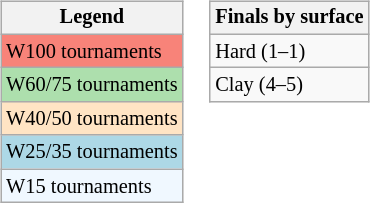<table>
<tr valign=top>
<td><br><table class=wikitable style="font-size:85%;">
<tr>
<th>Legend</th>
</tr>
<tr style="background:#f88379;">
<td>W100 tournaments</td>
</tr>
<tr style="background:#addfad;">
<td>W60/75 tournaments</td>
</tr>
<tr style="background:#ffe4c4;">
<td>W40/50 tournaments</td>
</tr>
<tr style="background:lightblue;">
<td>W25/35 tournaments</td>
</tr>
<tr style="background:#f0f8ff;">
<td>W15 tournaments</td>
</tr>
</table>
</td>
<td><br><table class="wikitable" style=font-size:85%;>
<tr>
<th>Finals by surface</th>
</tr>
<tr>
<td>Hard (1–1)</td>
</tr>
<tr>
<td>Clay (4–5)</td>
</tr>
</table>
</td>
</tr>
</table>
